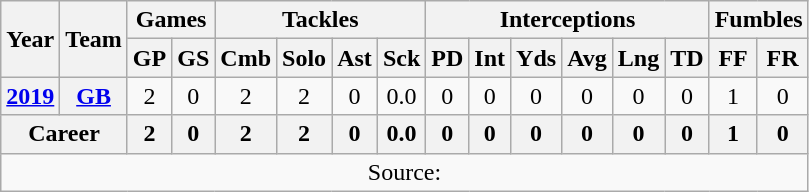<table class="wikitable" style="text-align:center;">
<tr>
<th rowspan="2">Year</th>
<th rowspan="2">Team</th>
<th colspan="2">Games</th>
<th colspan="4">Tackles</th>
<th colspan="6">Interceptions</th>
<th colspan="2">Fumbles</th>
</tr>
<tr>
<th>GP</th>
<th>GS</th>
<th>Cmb</th>
<th>Solo</th>
<th>Ast</th>
<th>Sck</th>
<th>PD</th>
<th>Int</th>
<th>Yds</th>
<th>Avg</th>
<th>Lng</th>
<th>TD</th>
<th>FF</th>
<th>FR</th>
</tr>
<tr>
<th><a href='#'>2019</a></th>
<th><a href='#'>GB</a></th>
<td>2</td>
<td>0</td>
<td>2</td>
<td>2</td>
<td>0</td>
<td>0.0</td>
<td>0</td>
<td>0</td>
<td>0</td>
<td>0</td>
<td>0</td>
<td>0</td>
<td>1</td>
<td>0</td>
</tr>
<tr>
<th colspan="2">Career</th>
<th>2</th>
<th>0</th>
<th>2</th>
<th>2</th>
<th>0</th>
<th>0.0</th>
<th>0</th>
<th>0</th>
<th>0</th>
<th>0</th>
<th>0</th>
<th>0</th>
<th>1</th>
<th>0</th>
</tr>
<tr>
<td colspan="18">Source: </td>
</tr>
</table>
